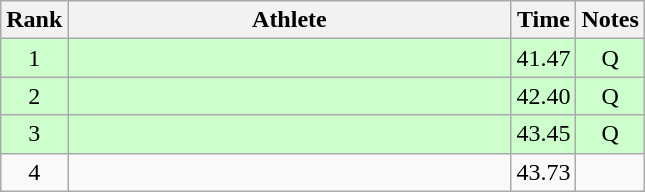<table class="wikitable" style="text-align:center">
<tr>
<th>Rank</th>
<th Style="width:18em">Athlete</th>
<th>Time</th>
<th>Notes</th>
</tr>
<tr style="background:#cfc">
<td>1</td>
<td style="text-align:left"></td>
<td>41.47</td>
<td>Q</td>
</tr>
<tr style="background:#cfc">
<td>2</td>
<td style="text-align:left"></td>
<td>42.40</td>
<td>Q</td>
</tr>
<tr style="background:#cfc">
<td>3</td>
<td style="text-align:left"></td>
<td>43.45</td>
<td>Q</td>
</tr>
<tr>
<td>4</td>
<td style="text-align:left"></td>
<td>43.73</td>
<td></td>
</tr>
</table>
